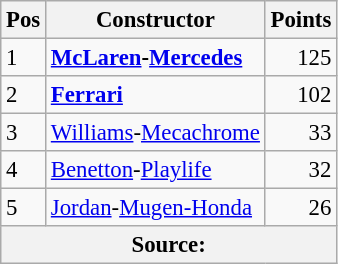<table class="wikitable" style="font-size: 95%;">
<tr>
<th>Pos</th>
<th>Constructor</th>
<th>Points</th>
</tr>
<tr>
<td>1</td>
<td> <strong><a href='#'>McLaren</a>-<a href='#'>Mercedes</a></strong></td>
<td align="right">125</td>
</tr>
<tr>
<td>2</td>
<td> <strong><a href='#'>Ferrari</a></strong></td>
<td align="right">102</td>
</tr>
<tr>
<td>3</td>
<td> <a href='#'>Williams</a>-<a href='#'>Mecachrome</a></td>
<td align="right">33</td>
</tr>
<tr>
<td>4</td>
<td> <a href='#'>Benetton</a>-<a href='#'>Playlife</a></td>
<td align="right">32</td>
</tr>
<tr>
<td>5</td>
<td> <a href='#'>Jordan</a>-<a href='#'>Mugen-Honda</a></td>
<td align="right">26</td>
</tr>
<tr>
<th colspan=4>Source: </th>
</tr>
</table>
